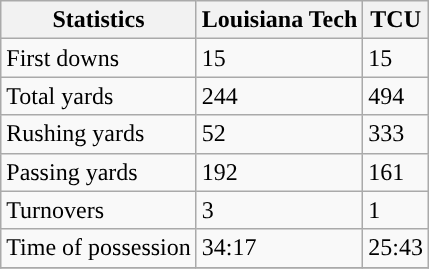<table class="wikitable">
<tr>
<th>Statistics</th>
<th>Louisiana Tech</th>
<th>TCU</th>
</tr>
<tr>
<td>First downs</td>
<td>15</td>
<td>15</td>
</tr>
<tr>
<td>Total yards</td>
<td>244</td>
<td>494</td>
</tr>
<tr>
<td>Rushing yards</td>
<td>52</td>
<td>333</td>
</tr>
<tr>
<td>Passing yards</td>
<td>192</td>
<td>161</td>
</tr>
<tr>
<td>Turnovers</td>
<td>3</td>
<td>1</td>
</tr>
<tr>
<td>Time of possession</td>
<td>34:17</td>
<td>25:43</td>
</tr>
<tr>
</tr>
</table>
